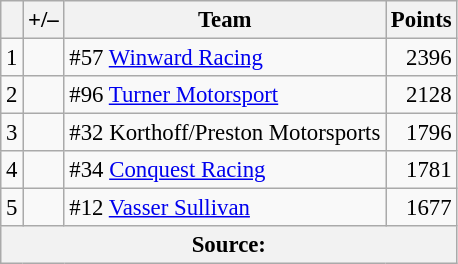<table class="wikitable" style="font-size: 95%;">
<tr>
<th scope="col"></th>
<th scope="col">+/–</th>
<th scope="col">Team</th>
<th scope="col">Points</th>
</tr>
<tr>
<td align=center>1</td>
<td align="left"></td>
<td>#57 <a href='#'>Winward Racing</a></td>
<td align=right>2396</td>
</tr>
<tr>
<td align=center>2</td>
<td align="left"></td>
<td>#96 <a href='#'>Turner Motorsport</a></td>
<td align=right>2128</td>
</tr>
<tr>
<td align=center>3</td>
<td align=left></td>
<td>#32 Korthoff/Preston Motorsports</td>
<td align=right>1796</td>
</tr>
<tr>
<td align=center>4</td>
<td align=left></td>
<td>#34 <a href='#'>Conquest Racing</a></td>
<td align=right>1781</td>
</tr>
<tr>
<td align=center>5</td>
<td align=left></td>
<td>#12 <a href='#'>Vasser Sullivan</a></td>
<td align=right>1677</td>
</tr>
<tr>
<th colspan=5>Source:</th>
</tr>
</table>
